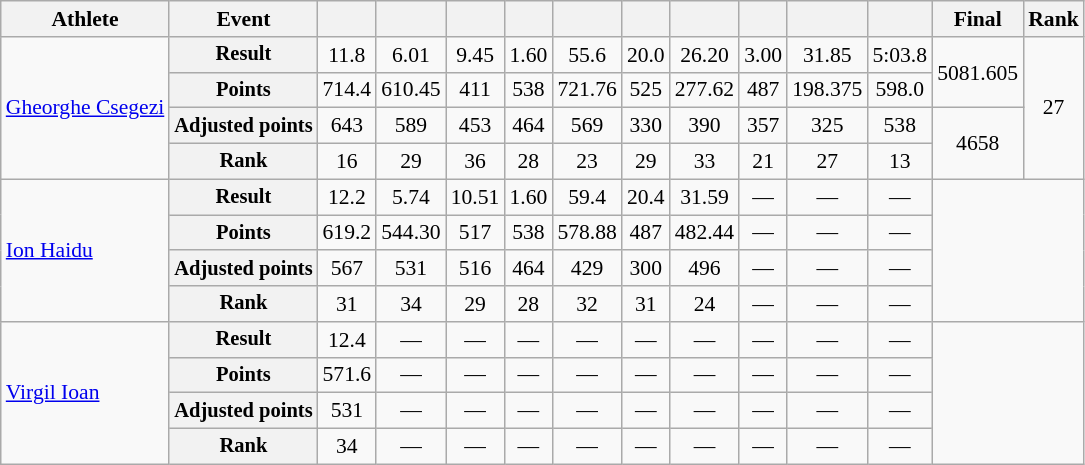<table class="wikitable" style="font-size:90%">
<tr>
<th>Athlete</th>
<th>Event</th>
<th></th>
<th></th>
<th></th>
<th></th>
<th></th>
<th></th>
<th></th>
<th></th>
<th></th>
<th></th>
<th>Final</th>
<th>Rank</th>
</tr>
<tr align=center>
<td rowspan=4 align=left><a href='#'>Gheorghe Csegezi</a></td>
<th style="font-size:95%">Result</th>
<td>11.8</td>
<td>6.01</td>
<td>9.45</td>
<td>1.60</td>
<td>55.6</td>
<td>20.0</td>
<td>26.20</td>
<td>3.00</td>
<td>31.85</td>
<td>5:03.8</td>
<td rowspan=2>5081.605</td>
<td rowspan=4>27</td>
</tr>
<tr align=center>
<th style="font-size:95%">Points</th>
<td>714.4</td>
<td>610.45</td>
<td>411</td>
<td>538</td>
<td>721.76</td>
<td>525</td>
<td>277.62</td>
<td>487</td>
<td>198.375</td>
<td>598.0</td>
</tr>
<tr align=center>
<th style="font-size:95%">Adjusted points</th>
<td>643</td>
<td>589</td>
<td>453</td>
<td>464</td>
<td>569</td>
<td>330</td>
<td>390</td>
<td>357</td>
<td>325</td>
<td>538</td>
<td rowspan=2>4658</td>
</tr>
<tr align=center>
<th style="font-size:95%">Rank</th>
<td>16</td>
<td>29</td>
<td>36</td>
<td>28</td>
<td>23</td>
<td>29</td>
<td>33</td>
<td>21</td>
<td>27</td>
<td>13</td>
</tr>
<tr align=center>
<td rowspan=4 align=left><a href='#'>Ion Haidu</a></td>
<th style="font-size:95%">Result</th>
<td>12.2</td>
<td>5.74</td>
<td>10.51</td>
<td>1.60</td>
<td>59.4</td>
<td>20.4</td>
<td>31.59</td>
<td>—</td>
<td>—</td>
<td>—</td>
<td colspan=2 rowspan=4></td>
</tr>
<tr align=center>
<th style="font-size:95%">Points</th>
<td>619.2</td>
<td>544.30</td>
<td>517</td>
<td>538</td>
<td>578.88</td>
<td>487</td>
<td>482.44</td>
<td>—</td>
<td>—</td>
<td>—</td>
</tr>
<tr align=center>
<th style="font-size:95%">Adjusted points</th>
<td>567</td>
<td>531</td>
<td>516</td>
<td>464</td>
<td>429</td>
<td>300</td>
<td>496</td>
<td>—</td>
<td>—</td>
<td>—</td>
</tr>
<tr align=center>
<th style="font-size:95%">Rank</th>
<td>31</td>
<td>34</td>
<td>29</td>
<td>28</td>
<td>32</td>
<td>31</td>
<td>24</td>
<td>—</td>
<td>—</td>
<td>—</td>
</tr>
<tr align=center>
<td rowspan=4 align=left><a href='#'>Virgil Ioan</a></td>
<th style="font-size:95%">Result</th>
<td>12.4</td>
<td>—</td>
<td>—</td>
<td>—</td>
<td>—</td>
<td>—</td>
<td>—</td>
<td>—</td>
<td>—</td>
<td>—</td>
<td colspan=2 rowspan=4></td>
</tr>
<tr align=center>
<th style="font-size:95%">Points</th>
<td>571.6</td>
<td>—</td>
<td>—</td>
<td>—</td>
<td>—</td>
<td>—</td>
<td>—</td>
<td>—</td>
<td>—</td>
<td>—</td>
</tr>
<tr align=center>
<th style="font-size:95%">Adjusted points</th>
<td>531</td>
<td>—</td>
<td>—</td>
<td>—</td>
<td>—</td>
<td>—</td>
<td>—</td>
<td>—</td>
<td>—</td>
<td>—</td>
</tr>
<tr align=center>
<th style="font-size:95%">Rank</th>
<td>34</td>
<td>—</td>
<td>—</td>
<td>—</td>
<td>—</td>
<td>—</td>
<td>—</td>
<td>—</td>
<td>—</td>
<td>—</td>
</tr>
</table>
